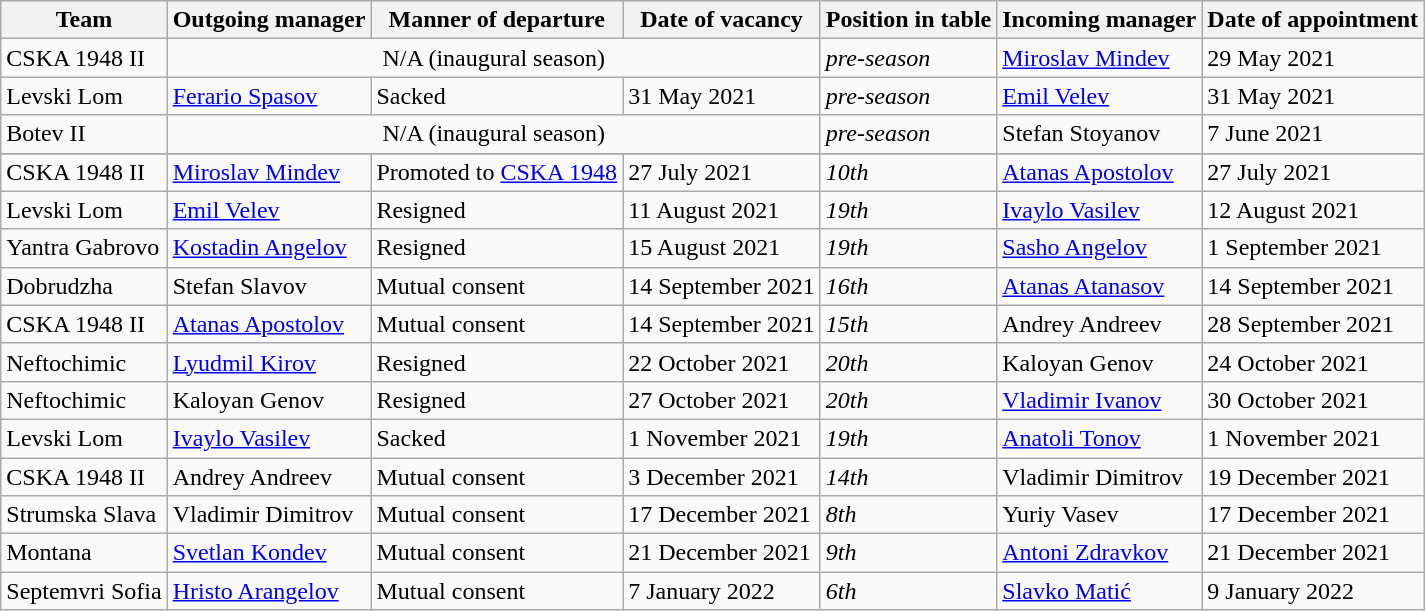<table class="wikitable sortable">
<tr>
<th>Team</th>
<th>Outgoing manager</th>
<th>Manner of departure</th>
<th>Date of vacancy</th>
<th>Position in table</th>
<th>Incoming manager</th>
<th>Date of appointment</th>
</tr>
<tr>
<td>CSKA 1948 II</td>
<td colspan=3 align=center>N/A (inaugural season)</td>
<td><em>pre-season</em></td>
<td> <a href='#'>Miroslav Mindev</a></td>
<td>29 May 2021</td>
</tr>
<tr>
<td>Levski Lom</td>
<td> <a href='#'>Ferario Spasov</a></td>
<td>Sacked</td>
<td>31 May 2021</td>
<td><em>pre-season</em></td>
<td> <a href='#'>Emil Velev</a></td>
<td>31 May 2021</td>
</tr>
<tr>
<td>Botev II</td>
<td colspan=3 align=center>N/A (inaugural season)</td>
<td><em>pre-season</em></td>
<td> Stefan Stoyanov</td>
<td>7 June 2021</td>
</tr>
<tr>
</tr>
<tr>
<td>CSKA 1948 II</td>
<td> <a href='#'>Miroslav Mindev</a></td>
<td>Promoted to <a href='#'>CSKA 1948</a></td>
<td>27 July 2021</td>
<td><em>10th</em></td>
<td> <a href='#'>Atanas Apostolov</a></td>
<td>27 July 2021</td>
</tr>
<tr>
<td>Levski Lom</td>
<td> <a href='#'>Emil Velev</a></td>
<td>Resigned</td>
<td>11 August 2021</td>
<td><em>19th</em></td>
<td> <a href='#'>Ivaylo Vasilev</a></td>
<td>12 August 2021</td>
</tr>
<tr>
<td>Yantra Gabrovo</td>
<td> <a href='#'>Kostadin Angelov</a></td>
<td>Resigned</td>
<td>15 August 2021</td>
<td><em>19th</em></td>
<td> <a href='#'>Sasho Angelov</a></td>
<td>1 September 2021</td>
</tr>
<tr>
<td>Dobrudzha</td>
<td> Stefan Slavov</td>
<td>Mutual consent</td>
<td>14 September 2021</td>
<td><em>16th</em></td>
<td> <a href='#'>Atanas Atanasov</a></td>
<td>14 September 2021</td>
</tr>
<tr>
<td>CSKA 1948 II</td>
<td> <a href='#'>Atanas Apostolov</a></td>
<td>Mutual consent</td>
<td>14 September 2021</td>
<td><em>15th</em></td>
<td> Andrey Andreev</td>
<td>28 September 2021</td>
</tr>
<tr>
<td>Neftochimic</td>
<td> <a href='#'>Lyudmil Kirov</a></td>
<td>Resigned</td>
<td>22 October 2021</td>
<td><em>20th</em></td>
<td> Kaloyan Genov</td>
<td>24 October 2021</td>
</tr>
<tr>
<td>Neftochimic</td>
<td> Kaloyan Genov</td>
<td>Resigned</td>
<td>27 October 2021</td>
<td><em>20th</em></td>
<td> <a href='#'>Vladimir Ivanov</a></td>
<td>30 October 2021</td>
</tr>
<tr>
<td>Levski Lom</td>
<td> <a href='#'>Ivaylo Vasilev</a></td>
<td>Sacked</td>
<td>1 November 2021</td>
<td><em>19th</em></td>
<td> <a href='#'>Anatoli Tonov</a></td>
<td>1 November 2021</td>
</tr>
<tr>
<td>CSKA 1948 II</td>
<td> Andrey Andreev</td>
<td>Mutual consent</td>
<td>3 December 2021</td>
<td><em>14th</em></td>
<td> Vladimir Dimitrov</td>
<td>19 December 2021</td>
</tr>
<tr>
<td>Strumska Slava</td>
<td> Vladimir Dimitrov</td>
<td>Mutual consent</td>
<td>17 December 2021</td>
<td><em>8th</em></td>
<td> Yuriy Vasev</td>
<td>17 December 2021</td>
</tr>
<tr>
<td>Montana</td>
<td> <a href='#'>Svetlan Kondev</a></td>
<td>Mutual consent</td>
<td>21 December 2021</td>
<td><em>9th</em></td>
<td> <a href='#'>Antoni Zdravkov</a></td>
<td>21 December 2021</td>
</tr>
<tr>
<td>Septemvri Sofia</td>
<td> <a href='#'>Hristo Arangelov</a></td>
<td>Mutual consent</td>
<td>7 January 2022</td>
<td><em>6th</em></td>
<td> <a href='#'>Slavko Matić</a></td>
<td>9 January 2022</td>
</tr>
</table>
